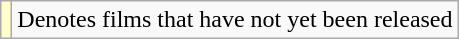<table class="wikitable">
<tr>
<td style="background:#FFFFCC;"></td>
<td>Denotes films that have not yet been released</td>
</tr>
</table>
